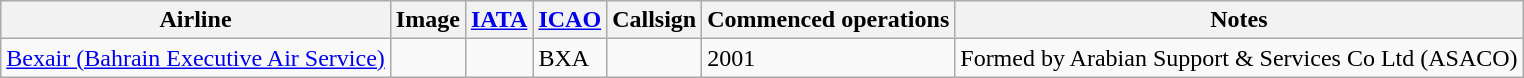<table class="wikitable sortable">
<tr valign="middle">
<th>Airline</th>
<th>Image</th>
<th><a href='#'>IATA</a></th>
<th><a href='#'>ICAO</a></th>
<th>Callsign</th>
<th>Commenced operations</th>
<th>Notes</th>
</tr>
<tr>
<td><a href='#'>Bexair (Bahrain Executive Air Service)</a></td>
<td></td>
<td></td>
<td>BXA</td>
<td></td>
<td>2001</td>
<td>Formed by Arabian Support & Services Co Ltd (ASACO)</td>
</tr>
</table>
